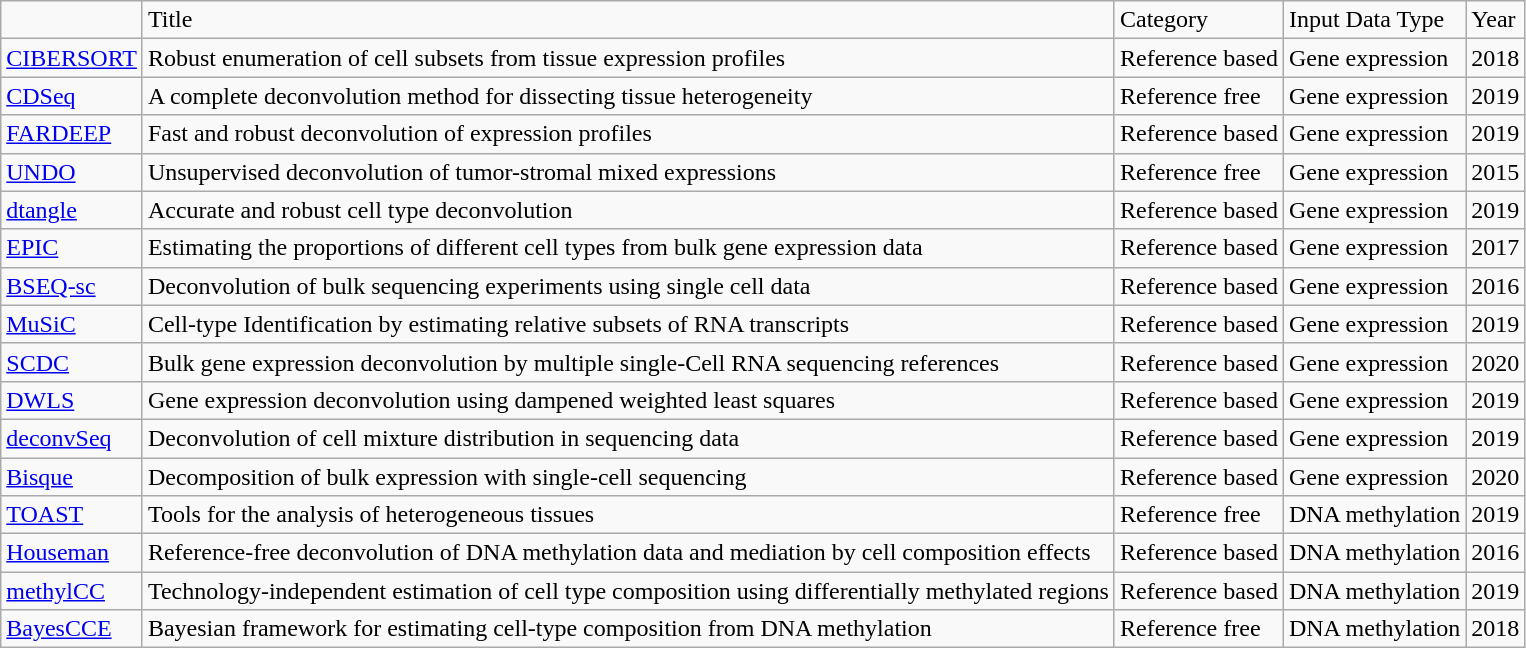<table class="wikitable sortable mw-collapsible">
<tr>
<td></td>
<td>Title</td>
<td>Category</td>
<td>Input Data Type</td>
<td>Year</td>
</tr>
<tr>
<td><a href='#'>CIBERSORT</a></td>
<td>Robust enumeration of cell subsets from tissue expression profiles</td>
<td>Reference based</td>
<td>Gene expression</td>
<td>2018</td>
</tr>
<tr>
<td><a href='#'>CDSeq</a></td>
<td>A complete deconvolution method for dissecting tissue heterogeneity</td>
<td>Reference free</td>
<td>Gene expression</td>
<td>2019</td>
</tr>
<tr>
<td><a href='#'>FARDEEP</a></td>
<td>Fast and robust deconvolution of expression profiles</td>
<td>Reference based</td>
<td>Gene expression</td>
<td>2019</td>
</tr>
<tr>
<td><a href='#'>UNDO</a></td>
<td>Unsupervised deconvolution of tumor-stromal mixed expressions</td>
<td>Reference free</td>
<td>Gene expression</td>
<td>2015</td>
</tr>
<tr>
<td><a href='#'>dtangle</a></td>
<td>Accurate and robust cell type deconvolution</td>
<td>Reference based</td>
<td>Gene expression</td>
<td>2019</td>
</tr>
<tr>
<td><a href='#'>EPIC</a></td>
<td>Estimating the proportions of different cell types from  bulk gene expression data</td>
<td>Reference based</td>
<td>Gene expression</td>
<td>2017</td>
</tr>
<tr>
<td><a href='#'>BSEQ-sc</a></td>
<td>Deconvolution of bulk sequencing experiments using single cell data</td>
<td>Reference based</td>
<td>Gene expression</td>
<td>2016</td>
</tr>
<tr>
<td><a href='#'>MuSiC</a></td>
<td>Cell-type Identification by estimating relative subsets of RNA transcripts</td>
<td>Reference based</td>
<td>Gene expression</td>
<td>2019</td>
</tr>
<tr>
<td><a href='#'>SCDC</a></td>
<td>Bulk gene expression deconvolution by multiple single-Cell RNA sequencing references</td>
<td>Reference based</td>
<td>Gene expression</td>
<td>2020</td>
</tr>
<tr>
<td><a href='#'>DWLS</a></td>
<td>Gene expression deconvolution using dampened weighted least squares</td>
<td>Reference based</td>
<td>Gene expression</td>
<td>2019</td>
</tr>
<tr>
<td><a href='#'>deconvSeq</a></td>
<td>Deconvolution of cell mixture distribution in  sequencing data</td>
<td>Reference based</td>
<td>Gene expression</td>
<td>2019</td>
</tr>
<tr>
<td><a href='#'>Bisque</a></td>
<td>Decomposition of bulk expression with single-cell sequencing</td>
<td>Reference based</td>
<td>Gene expression</td>
<td>2020</td>
</tr>
<tr>
<td><a href='#'>TOAST</a></td>
<td>Tools for the analysis of heterogeneous tissues</td>
<td>Reference free</td>
<td>DNA methylation</td>
<td>2019</td>
</tr>
<tr>
<td><a href='#'>Houseman</a></td>
<td>Reference-free deconvolution of DNA methylation data and mediation by cell composition effects</td>
<td>Reference based</td>
<td>DNA methylation</td>
<td>2016</td>
</tr>
<tr>
<td><a href='#'>methylCC</a></td>
<td>Technology-independent estimation of cell type composition using differentially methylated regions</td>
<td>Reference based</td>
<td>DNA methylation</td>
<td>2019</td>
</tr>
<tr>
<td><a href='#'>BayesCCE</a></td>
<td>Bayesian framework for estimating cell-type composition from DNA methylation</td>
<td>Reference free</td>
<td>DNA methylation</td>
<td>2018</td>
</tr>
</table>
